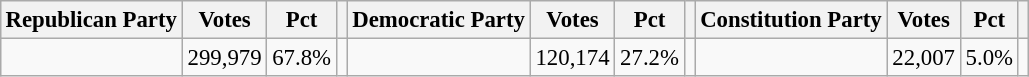<table class="wikitable" style="margin:0.5em ; font-size:95%">
<tr>
<th>Republican Party</th>
<th>Votes</th>
<th>Pct</th>
<th></th>
<th>Democratic Party</th>
<th>Votes</th>
<th>Pct</th>
<th></th>
<th>Constitution Party</th>
<th>Votes</th>
<th>Pct</th>
<th></th>
</tr>
<tr>
<td></td>
<td>299,979</td>
<td>67.8%</td>
<td></td>
<td></td>
<td>120,174</td>
<td>27.2%</td>
<td></td>
<td></td>
<td>22,007</td>
<td>5.0%</td>
<td></td>
</tr>
</table>
